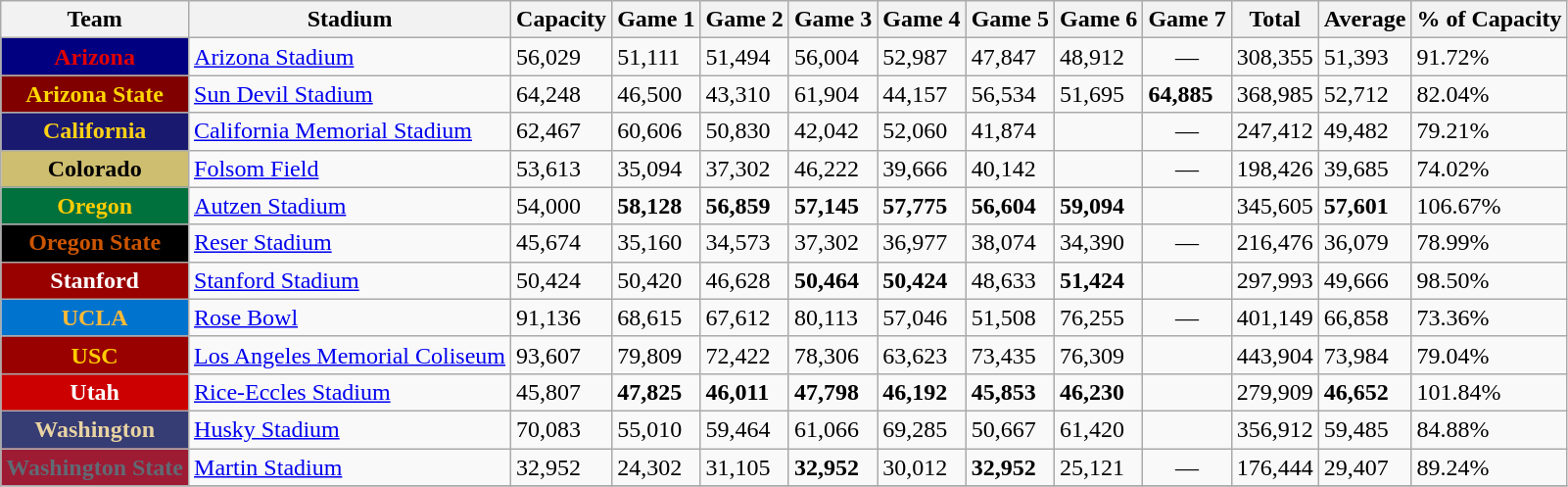<table class="wikitable">
<tr>
<th>Team</th>
<th>Stadium</th>
<th>Capacity</th>
<th>Game 1</th>
<th>Game 2</th>
<th>Game 3</th>
<th>Game 4</th>
<th>Game 5</th>
<th>Game 6</th>
<th>Game 7</th>
<th>Total</th>
<th>Average</th>
<th>% of Capacity</th>
</tr>
<tr>
<th style="background:#000080; color:#e00000;">Arizona</th>
<td><a href='#'>Arizona Stadium</a></td>
<td>56,029</td>
<td>51,111</td>
<td>51,494</td>
<td>56,004</td>
<td>52,987</td>
<td>47,847</td>
<td>48,912</td>
<td align="center">—</td>
<td>308,355</td>
<td>51,393</td>
<td>91.72%</td>
</tr>
<tr>
<th style="background:#800000; color:#FFD700;">Arizona State</th>
<td><a href='#'>Sun Devil Stadium</a></td>
<td>64,248</td>
<td>46,500</td>
<td>43,310</td>
<td>61,904</td>
<td>44,157</td>
<td>56,534</td>
<td>51,695</td>
<td><strong>64,885</strong></td>
<td>368,985</td>
<td>52,712</td>
<td>82.04%</td>
</tr>
<tr>
<th style="background:#191970; color:#FCD116;">California</th>
<td><a href='#'>California Memorial Stadium</a></td>
<td>62,467</td>
<td>60,606</td>
<td>50,830</td>
<td>42,042</td>
<td>52,060</td>
<td>41,874</td>
<td></td>
<td align="center">—</td>
<td>247,412</td>
<td>49,482</td>
<td>79.21%</td>
</tr>
<tr>
<th style="background:#CEBE70; color:#000000;">Colorado</th>
<td><a href='#'>Folsom Field</a></td>
<td>53,613</td>
<td>35,094</td>
<td>37,302</td>
<td>46,222</td>
<td>39,666</td>
<td>40,142</td>
<td></td>
<td align="center">—</td>
<td>198,426</td>
<td>39,685</td>
<td>74.02%</td>
</tr>
<tr>
<th style="background:#00703C; color:#FFCC00;">Oregon</th>
<td><a href='#'>Autzen Stadium</a></td>
<td>54,000</td>
<td><strong>58,128</strong></td>
<td><strong>56,859</strong></td>
<td><strong>57,145</strong></td>
<td><strong>57,775</strong></td>
<td><strong>56,604</strong></td>
<td><strong>59,094</strong></td>
<td></td>
<td>345,605</td>
<td><strong>57,601</strong></td>
<td>106.67%</td>
</tr>
<tr>
<th style="background:#000000; color:#CC5500;">Oregon State</th>
<td><a href='#'>Reser Stadium</a></td>
<td>45,674</td>
<td>35,160</td>
<td>34,573</td>
<td>37,302</td>
<td>36,977</td>
<td>38,074</td>
<td>34,390</td>
<td align="center">—</td>
<td>216,476</td>
<td>36,079</td>
<td>78.99%</td>
</tr>
<tr>
<th style="background:#990000; color:#FFFFFF;">Stanford</th>
<td><a href='#'>Stanford Stadium</a></td>
<td>50,424</td>
<td>50,420</td>
<td>46,628</td>
<td><strong>50,464</strong></td>
<td><strong>50,424</strong></td>
<td>48,633</td>
<td><strong>51,424</strong></td>
<td></td>
<td>297,993</td>
<td>49,666</td>
<td>98.50%</td>
</tr>
<tr>
<th style="background:#0073CF; color:#FEBB36;">UCLA</th>
<td><a href='#'>Rose Bowl</a></td>
<td>91,136</td>
<td>68,615</td>
<td>67,612</td>
<td>80,113</td>
<td>57,046</td>
<td>51,508</td>
<td>76,255</td>
<td align="center">—</td>
<td>401,149</td>
<td>66,858</td>
<td>73.36%</td>
</tr>
<tr>
<th style="background:#990000; color:#FFCC00;">USC</th>
<td><a href='#'>Los Angeles Memorial Coliseum</a></td>
<td>93,607</td>
<td>79,809</td>
<td>72,422</td>
<td>78,306</td>
<td>63,623</td>
<td>73,435</td>
<td>76,309</td>
<td></td>
<td>443,904</td>
<td>73,984</td>
<td>79.04%</td>
</tr>
<tr>
<th style="background:#CC0000; color:#FFFFFF;">Utah</th>
<td><a href='#'>Rice-Eccles Stadium</a></td>
<td>45,807</td>
<td><strong>47,825</strong></td>
<td><strong>46,011</strong></td>
<td><strong>47,798</strong></td>
<td><strong>46,192</strong></td>
<td><strong>45,853</strong></td>
<td><strong>46,230</strong></td>
<td></td>
<td>279,909</td>
<td><strong>46,652</strong></td>
<td>101.84%</td>
</tr>
<tr>
<th style="background:#363c74; color:#e8d3a2;">Washington</th>
<td><a href='#'>Husky Stadium</a></td>
<td>70,083</td>
<td>55,010</td>
<td>59,464</td>
<td>61,066</td>
<td>69,285</td>
<td>50,667</td>
<td>61,420</td>
<td></td>
<td>356,912</td>
<td>59,485</td>
<td>84.88%</td>
</tr>
<tr>
<th style="background:#9e1b34; color:#606a74;"><strong>Washington State</strong></th>
<td><a href='#'>Martin Stadium</a></td>
<td>32,952</td>
<td>24,302</td>
<td>31,105</td>
<td><strong>32,952</strong></td>
<td>30,012</td>
<td><strong>32,952</strong></td>
<td>25,121</td>
<td align="center">—</td>
<td>176,444</td>
<td>29,407</td>
<td>89.24%</td>
</tr>
<tr>
</tr>
</table>
